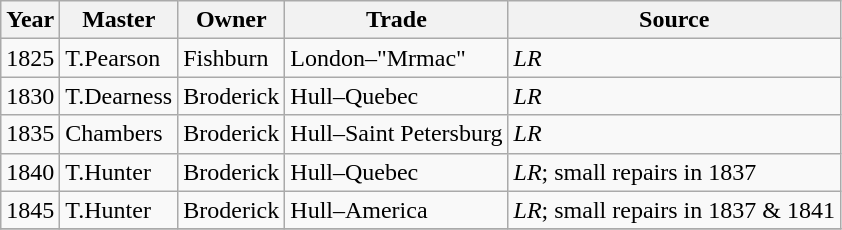<table class="sortable wikitable">
<tr>
<th>Year</th>
<th>Master</th>
<th>Owner</th>
<th>Trade</th>
<th>Source</th>
</tr>
<tr>
<td>1825</td>
<td>T.Pearson</td>
<td>Fishburn</td>
<td>London–"Mrmac"</td>
<td><em>LR</em></td>
</tr>
<tr>
<td>1830</td>
<td>T.Dearness</td>
<td>Broderick</td>
<td>Hull–Quebec</td>
<td><em>LR</em></td>
</tr>
<tr>
<td>1835</td>
<td>Chambers</td>
<td>Broderick</td>
<td>Hull–Saint Petersburg</td>
<td><em>LR</em></td>
</tr>
<tr>
<td>1840</td>
<td>T.Hunter</td>
<td>Broderick</td>
<td>Hull–Quebec</td>
<td><em>LR</em>; small repairs in 1837</td>
</tr>
<tr>
<td>1845</td>
<td>T.Hunter</td>
<td>Broderick</td>
<td>Hull–America</td>
<td><em>LR</em>; small repairs in 1837 & 1841</td>
</tr>
<tr>
</tr>
</table>
